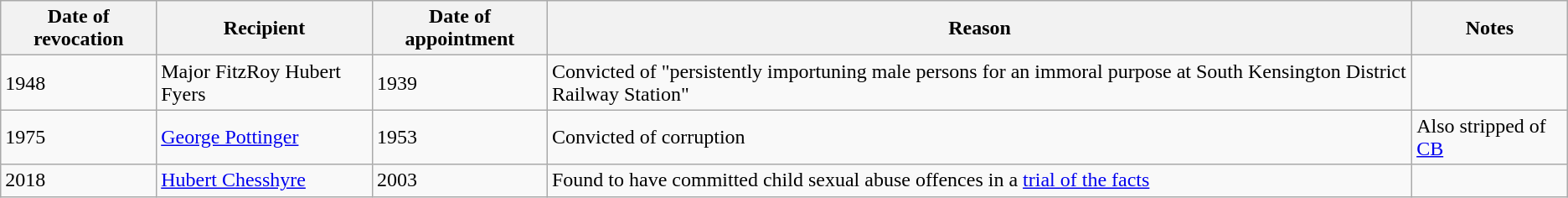<table class="wikitable">
<tr>
<th>Date of revocation</th>
<th>Recipient</th>
<th>Date of appointment</th>
<th>Reason</th>
<th>Notes</th>
</tr>
<tr>
<td>1948</td>
<td>Major FitzRoy Hubert Fyers</td>
<td>1939</td>
<td>Convicted of "persistently importuning male persons for an immoral purpose at South Kensington District Railway Station"</td>
<td></td>
</tr>
<tr>
<td>1975</td>
<td><a href='#'>George Pottinger</a></td>
<td>1953</td>
<td>Convicted of corruption</td>
<td>Also stripped of <a href='#'>CB</a></td>
</tr>
<tr>
<td>2018</td>
<td><a href='#'>Hubert Chesshyre</a></td>
<td>2003</td>
<td>Found to have committed child sexual abuse offences in a <a href='#'>trial of the facts</a></td>
<td></td>
</tr>
</table>
